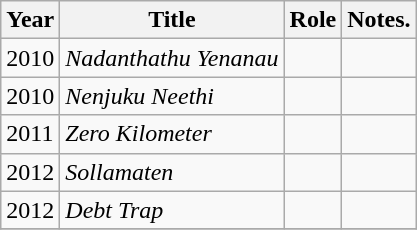<table class="wikitable sortable">
<tr>
<th>Year</th>
<th>Title</th>
<th>Role</th>
<th>Notes.</th>
</tr>
<tr>
<td>2010</td>
<td><em>Nadanthathu Yenanau</em></td>
<td></td>
<td></td>
</tr>
<tr>
<td>2010</td>
<td><em>Nenjuku Neethi</em></td>
<td></td>
<td></td>
</tr>
<tr>
<td>2011</td>
<td><em>Zero Kilometer</em></td>
<td></td>
<td></td>
</tr>
<tr>
<td>2012</td>
<td><em>Sollamaten</em></td>
<td></td>
<td></td>
</tr>
<tr>
<td>2012</td>
<td><em>Debt Trap</em></td>
<td></td>
<td></td>
</tr>
<tr>
</tr>
</table>
